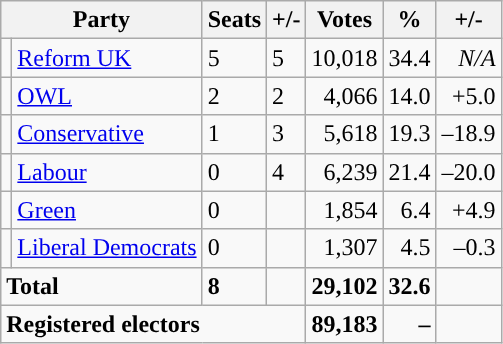<table class="wikitable sortable">
<tr>
<th colspan="2">Party</th>
<th>Seats</th>
<th>+/-</th>
<th>Votes</th>
<th>%</th>
<th>+/-</th>
</tr>
<tr>
<td style="background-color: "></td>
<td><a href='#'>Reform UK</a></td>
<td>5</td>
<td> 5</td>
<td style="text-align:right;">10,018</td>
<td style="text-align:right;">34.4</td>
<td style="text-align:right;"><em>N/A</em></td>
</tr>
<tr>
<td style="background-color: "></td>
<td><a href='#'>OWL</a></td>
<td>2</td>
<td> 2</td>
<td style="text-align:right;">4,066</td>
<td style="text-align:right;">14.0</td>
<td style="text-align:right;">+5.0</td>
</tr>
<tr>
<td style="background-color: "></td>
<td><a href='#'>Conservative</a></td>
<td>1</td>
<td> 3</td>
<td style="text-align:right;">5,618</td>
<td style="text-align:right;">19.3</td>
<td style="text-align:right;">–18.9</td>
</tr>
<tr>
<td style="background-color: "></td>
<td><a href='#'>Labour</a></td>
<td>0</td>
<td> 4</td>
<td style="text-align:right;">6,239</td>
<td style="text-align:right;">21.4</td>
<td style="text-align:right;">–20.0</td>
</tr>
<tr>
<td style="background-color: "></td>
<td><a href='#'>Green</a></td>
<td>0</td>
<td></td>
<td style="text-align:right;">1,854</td>
<td style="text-align:right;">6.4</td>
<td style="text-align:right;">+4.9</td>
</tr>
<tr>
<td style="background-color: "></td>
<td><a href='#'>Liberal Democrats</a></td>
<td>0</td>
<td></td>
<td style="text-align:right;">1,307</td>
<td style="text-align:right;">4.5</td>
<td style="text-align:right;">–0.3</td>
</tr>
<tr>
<td colspan="2"><strong>Total</strong></td>
<td><strong>8</strong></td>
<td></td>
<td style="text-align:right;"><strong>29,102</strong></td>
<td style="text-align:right;"><strong>32.6</strong></td>
<td style="text-align:right;"></td>
</tr>
<tr>
<td colspan="4"><strong>Registered electors</strong></td>
<td style="text-align:right;"><strong>89,183</strong></td>
<td style="text-align:right;"><strong>–</strong></td>
<td style="text-align:right;"></td>
</tr>
</table>
